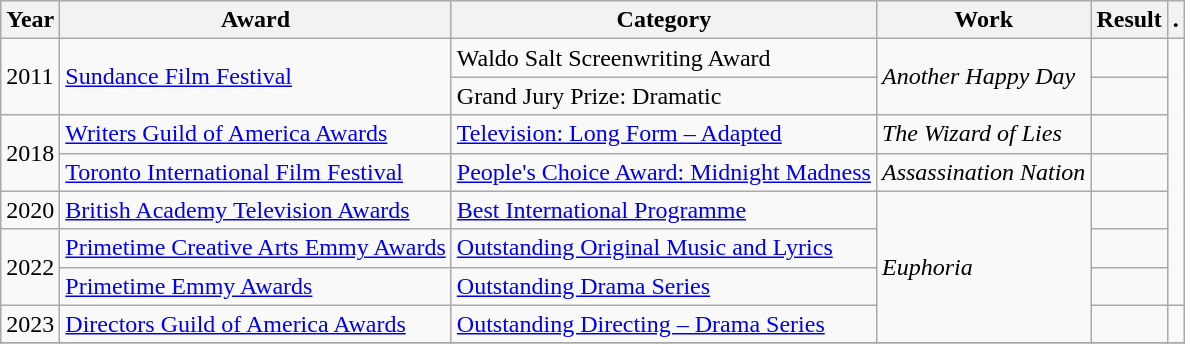<table class="wikitable">
<tr>
<th scope="col">Year</th>
<th scope="col">Award</th>
<th scope="col">Category</th>
<th scope="col">Work</th>
<th scope="col">Result</th>
<th scope="col"  class="unsortable">.</th>
</tr>
<tr>
<td rowspan="2">2011</td>
<td rowspan="2"><a href='#'>Sundance Film Festival</a></td>
<td>Waldo Salt Screenwriting Award</td>
<td rowspan="2"><em>Another Happy Day</em></td>
<td></td>
<td rowspan="7" style="text-align:center;"></td>
</tr>
<tr>
<td>Grand Jury Prize: Dramatic</td>
<td></td>
</tr>
<tr>
<td rowspan="2">2018</td>
<td><a href='#'>Writers Guild of America Awards</a></td>
<td><a href='#'>Television: Long Form – Adapted</a></td>
<td><em>The Wizard of Lies</em></td>
<td></td>
</tr>
<tr>
<td><a href='#'>Toronto International Film Festival</a></td>
<td><a href='#'>People's Choice Award: Midnight Madness</a></td>
<td><em>Assassination Nation</em></td>
<td></td>
</tr>
<tr>
<td>2020</td>
<td><a href='#'>British Academy Television Awards</a></td>
<td><a href='#'>Best International Programme</a></td>
<td rowspan="4"><em>Euphoria</em></td>
<td></td>
</tr>
<tr>
<td rowspan="2">2022</td>
<td><a href='#'>Primetime Creative Arts Emmy Awards</a></td>
<td><a href='#'>Outstanding Original Music and Lyrics</a></td>
<td></td>
</tr>
<tr>
<td><a href='#'>Primetime Emmy Awards</a></td>
<td><a href='#'>Outstanding Drama Series</a></td>
<td></td>
</tr>
<tr>
<td>2023</td>
<td><a href='#'>Directors Guild of America Awards</a></td>
<td><a href='#'>Outstanding Directing – Drama Series</a></td>
<td></td>
<td></td>
</tr>
<tr>
</tr>
</table>
